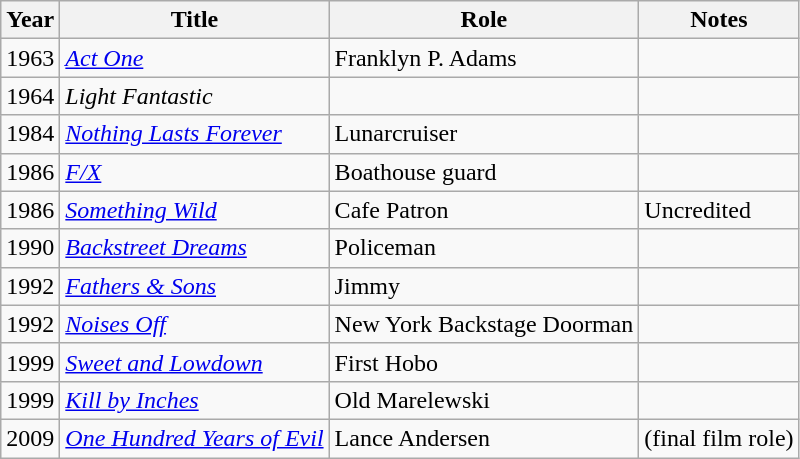<table class="wikitable">
<tr>
<th>Year</th>
<th>Title</th>
<th>Role</th>
<th>Notes</th>
</tr>
<tr>
<td>1963</td>
<td><em><a href='#'>Act One</a></em></td>
<td>Franklyn P. Adams</td>
<td></td>
</tr>
<tr>
<td>1964</td>
<td><em>Light Fantastic</em></td>
<td></td>
<td></td>
</tr>
<tr>
<td>1984</td>
<td><em><a href='#'>Nothing Lasts Forever</a></em></td>
<td>Lunarcruiser</td>
<td></td>
</tr>
<tr>
<td>1986</td>
<td><em><a href='#'>F/X</a></em></td>
<td>Boathouse guard</td>
<td></td>
</tr>
<tr>
<td>1986</td>
<td><em><a href='#'>Something Wild</a></em></td>
<td>Cafe Patron</td>
<td>Uncredited</td>
</tr>
<tr>
<td>1990</td>
<td><em><a href='#'>Backstreet Dreams</a></em></td>
<td>Policeman</td>
<td></td>
</tr>
<tr>
<td>1992</td>
<td><em><a href='#'>Fathers & Sons</a></em></td>
<td>Jimmy</td>
<td></td>
</tr>
<tr>
<td>1992</td>
<td><em><a href='#'>Noises Off</a></em></td>
<td>New York Backstage Doorman</td>
<td></td>
</tr>
<tr>
<td>1999</td>
<td><em><a href='#'>Sweet and Lowdown</a></em></td>
<td>First Hobo</td>
<td></td>
</tr>
<tr>
<td>1999</td>
<td><em><a href='#'>Kill by Inches</a></em></td>
<td>Old Marelewski</td>
<td></td>
</tr>
<tr>
<td>2009</td>
<td><em><a href='#'>One Hundred Years of Evil</a></em></td>
<td>Lance Andersen</td>
<td>(final film role)</td>
</tr>
</table>
